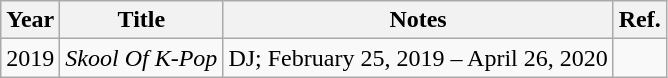<table class="wikitable sortable">
<tr>
<th>Year</th>
<th>Title</th>
<th>Notes</th>
<th>Ref.</th>
</tr>
<tr>
<td>2019</td>
<td><em>Skool Of K-Pop</em></td>
<td>DJ; February 25, 2019 – April 26, 2020</td>
<td></td>
</tr>
</table>
